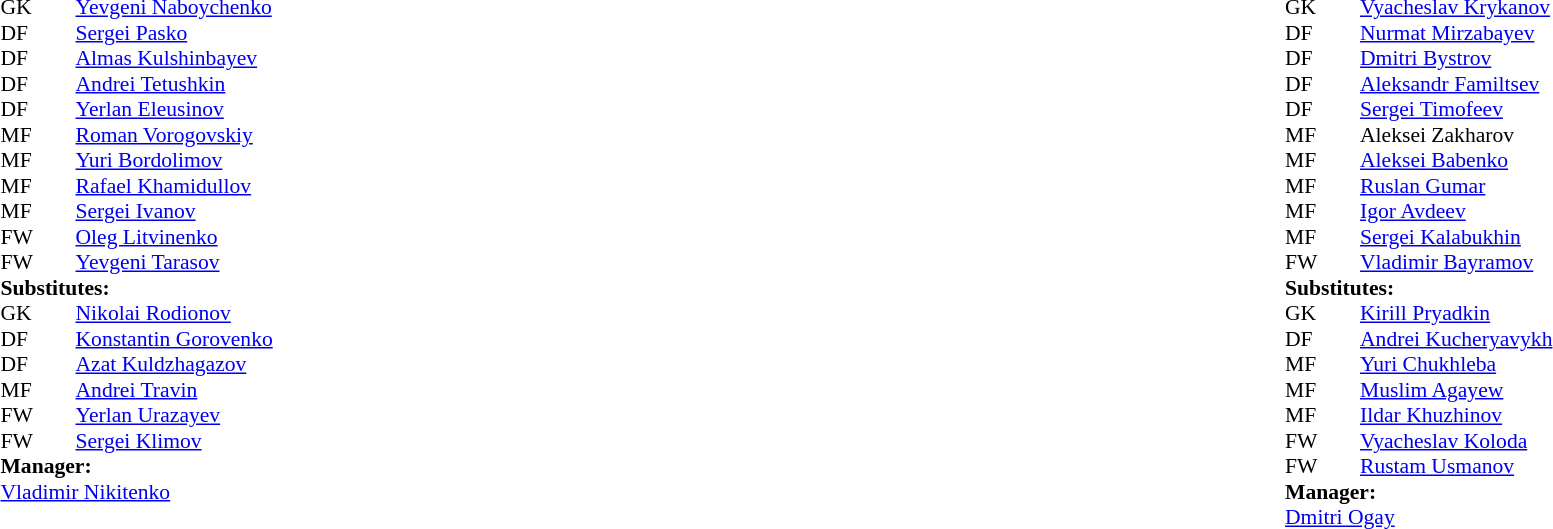<table style="width:100%;">
<tr>
<td style="vertical-align:top; width:50%;"><br><table style="font-size: 90%" cellspacing="0" cellpadding="0">
<tr>
<th width=25></th>
<th width=25></th>
</tr>
<tr>
<td>GK</td>
<td></td>
<td> <a href='#'>Yevgeni Naboychenko</a></td>
</tr>
<tr>
<td>DF</td>
<td></td>
<td> <a href='#'>Sergei Pasko</a></td>
</tr>
<tr>
<td>DF</td>
<td></td>
<td> <a href='#'>Almas Kulshinbayev</a></td>
</tr>
<tr>
<td>DF</td>
<td></td>
<td> <a href='#'>Andrei Tetushkin</a></td>
</tr>
<tr>
<td>DF</td>
<td></td>
<td> <a href='#'>Yerlan Eleusinov</a></td>
</tr>
<tr>
<td>MF</td>
<td></td>
<td> <a href='#'>Roman Vorogovskiy</a></td>
</tr>
<tr>
<td>MF</td>
<td></td>
<td> <a href='#'>Yuri Bordolimov</a></td>
</tr>
<tr>
<td>MF</td>
<td></td>
<td> <a href='#'>Rafael Khamidullov</a></td>
<td></td>
<td></td>
</tr>
<tr>
<td>MF</td>
<td></td>
<td> <a href='#'>Sergei Ivanov</a></td>
<td></td>
<td></td>
</tr>
<tr>
<td>FW</td>
<td></td>
<td> <a href='#'>Oleg Litvinenko</a></td>
<td></td>
</tr>
<tr>
<td>FW</td>
<td></td>
<td> <a href='#'>Yevgeni Tarasov</a></td>
<td></td>
<td></td>
</tr>
<tr>
<td colspan=4><strong>Substitutes:</strong></td>
</tr>
<tr>
<td>GK</td>
<td></td>
<td> <a href='#'>Nikolai Rodionov</a></td>
</tr>
<tr>
<td>DF</td>
<td></td>
<td> <a href='#'>Konstantin Gorovenko</a></td>
<td></td>
<td></td>
</tr>
<tr>
<td>DF</td>
<td></td>
<td> <a href='#'>Azat Kuldzhagazov</a></td>
<td></td>
<td></td>
</tr>
<tr>
<td>MF</td>
<td></td>
<td> <a href='#'>Andrei Travin</a></td>
<td></td>
<td></td>
</tr>
<tr>
<td>FW</td>
<td></td>
<td> <a href='#'>Yerlan Urazayev</a></td>
</tr>
<tr>
<td>FW</td>
<td></td>
<td> <a href='#'>Sergei Klimov</a></td>
</tr>
<tr>
<td colspan=4><strong>Manager:</strong></td>
</tr>
<tr>
<td colspan="4"> <a href='#'>Vladimir Nikitenko</a></td>
</tr>
</table>
</td>
<td valign="top"></td>
<td style="vertical-align:top; width:50%;"><br><table cellspacing="0" cellpadding="0" style="font-size:90%; margin:auto;">
<tr>
<th width=25></th>
<th width=25></th>
</tr>
<tr>
<td>GK</td>
<td></td>
<td> <a href='#'>Vyacheslav Krykanov</a></td>
</tr>
<tr>
<td>DF</td>
<td></td>
<td> <a href='#'>Nurmat Mirzabayev</a></td>
<td></td>
<td></td>
</tr>
<tr>
<td>DF</td>
<td></td>
<td> <a href='#'>Dmitri Bystrov</a></td>
<td></td>
</tr>
<tr>
<td>DF</td>
<td></td>
<td> <a href='#'>Aleksandr Familtsev</a></td>
</tr>
<tr>
<td>DF</td>
<td></td>
<td> <a href='#'>Sergei Timofeev</a></td>
</tr>
<tr>
<td>MF</td>
<td></td>
<td> Aleksei Zakharov</td>
<td></td>
</tr>
<tr>
<td>MF</td>
<td></td>
<td> <a href='#'>Aleksei Babenko</a></td>
<td></td>
<td></td>
</tr>
<tr>
<td>MF</td>
<td></td>
<td> <a href='#'>Ruslan Gumar</a></td>
<td></td>
<td></td>
</tr>
<tr>
<td>MF</td>
<td></td>
<td> <a href='#'>Igor Avdeev</a></td>
<td></td>
</tr>
<tr>
<td>MF</td>
<td></td>
<td> <a href='#'>Sergei Kalabukhin</a></td>
</tr>
<tr>
<td>FW</td>
<td></td>
<td> <a href='#'>Vladimir Bayramov</a></td>
<td></td>
<td></td>
</tr>
<tr>
<td colspan=4><strong>Substitutes:</strong></td>
</tr>
<tr>
<td>GK</td>
<td></td>
<td> <a href='#'>Kirill Pryadkin</a></td>
</tr>
<tr>
<td>DF</td>
<td></td>
<td> <a href='#'>Andrei Kucheryavykh</a></td>
<td></td>
<td></td>
</tr>
<tr>
<td>MF</td>
<td></td>
<td> <a href='#'>Yuri Chukhleba</a></td>
<td></td>
<td></td>
</tr>
<tr>
<td>MF</td>
<td></td>
<td> <a href='#'>Muslim Agayew</a></td>
<td></td>
<td></td>
</tr>
<tr>
<td>MF</td>
<td></td>
<td> <a href='#'>Ildar Khuzhinov</a></td>
</tr>
<tr>
<td>FW</td>
<td></td>
<td> <a href='#'>Vyacheslav Koloda</a></td>
</tr>
<tr>
<td>FW</td>
<td></td>
<td> <a href='#'>Rustam Usmanov</a></td>
</tr>
<tr>
<td colspan=4><strong>Manager:</strong></td>
</tr>
<tr>
<td colspan="4"> <a href='#'>Dmitri Ogay</a></td>
</tr>
</table>
</td>
</tr>
</table>
